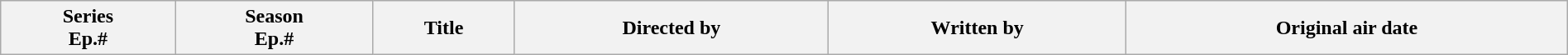<table class="wikitable plainrowheaders" style="width:100%; margin:auto;">
<tr>
<th>Series<br>Ep.#</th>
<th>Season<br>Ep.#</th>
<th>Title</th>
<th>Directed by</th>
<th>Written by</th>
<th>Original air date<br>
















</th>
</tr>
</table>
